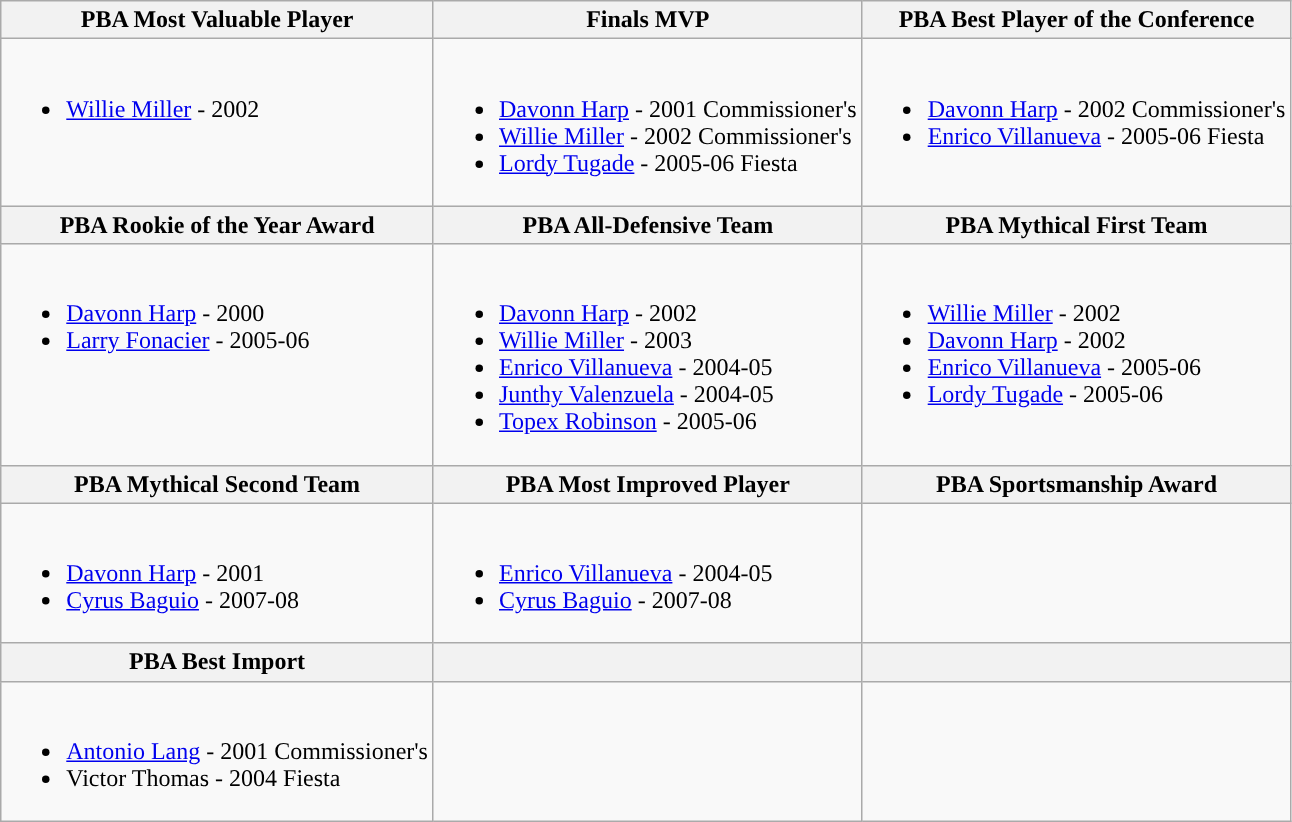<table class=wikitable>
<tr>
<th>PBA Most Valuable Player</th>
<th>Finals MVP</th>
<th>PBA Best Player of the Conference</th>
</tr>
<tr>
<td valign="top"><br><ul><li><a href='#'>Willie Miller</a> - 2002</li></ul></td>
<td valign="top"><br><ul><li><a href='#'>Davonn Harp</a> - 2001 Commissioner's</li><li><a href='#'>Willie Miller</a> - 2002 Commissioner's</li><li><a href='#'>Lordy Tugade</a> - 2005-06 Fiesta</li></ul></td>
<td valign="top"><br><ul><li><a href='#'>Davonn Harp</a> - 2002 Commissioner's</li><li><a href='#'>Enrico Villanueva</a> - 2005-06 Fiesta</li></ul></td>
</tr>
<tr>
<th>PBA Rookie of the Year Award</th>
<th>PBA All-Defensive Team</th>
<th>PBA Mythical First Team</th>
</tr>
<tr>
<td valign="top"><br><ul><li><a href='#'>Davonn Harp</a> - 2000</li><li><a href='#'>Larry Fonacier</a> - 2005-06</li></ul></td>
<td valign="top"><br><ul><li><a href='#'>Davonn Harp</a> - 2002</li><li><a href='#'>Willie Miller</a> - 2003</li><li><a href='#'>Enrico Villanueva</a> - 2004-05</li><li><a href='#'>Junthy Valenzuela</a> - 2004-05</li><li><a href='#'>Topex Robinson</a> - 2005-06</li></ul></td>
<td valign="top"><br><ul><li><a href='#'>Willie Miller</a> - 2002</li><li><a href='#'>Davonn Harp</a> - 2002</li><li><a href='#'>Enrico Villanueva</a> - 2005-06</li><li><a href='#'>Lordy Tugade</a> - 2005-06</li></ul></td>
</tr>
<tr>
<th>PBA Mythical Second Team</th>
<th>PBA Most Improved Player</th>
<th>PBA Sportsmanship Award</th>
</tr>
<tr>
<td valign="top"><br><ul><li><a href='#'>Davonn Harp</a> - 2001</li><li><a href='#'>Cyrus Baguio</a> - 2007-08</li></ul></td>
<td valign="top"><br><ul><li><a href='#'>Enrico Villanueva</a> - 2004-05</li><li><a href='#'>Cyrus Baguio</a> - 2007-08</li></ul></td>
<td valign="top"></td>
</tr>
<tr>
<th>PBA Best Import</th>
<th></th>
<th></th>
</tr>
<tr>
<td valign="top"><br><ul><li><a href='#'>Antonio Lang</a> - 2001 Commissioner's</li><li>Victor Thomas - 2004 Fiesta</li></ul></td>
<td valign="top"></td>
<td valign="top"></td>
</tr>
</table>
